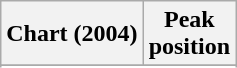<table class="wikitable sortable plainrowheaders" style="text-align:center">
<tr>
<th scope="col">Chart (2004)</th>
<th scope="col">Peak<br> position</th>
</tr>
<tr>
</tr>
<tr>
</tr>
<tr>
</tr>
<tr>
</tr>
<tr>
</tr>
<tr>
</tr>
<tr>
</tr>
</table>
